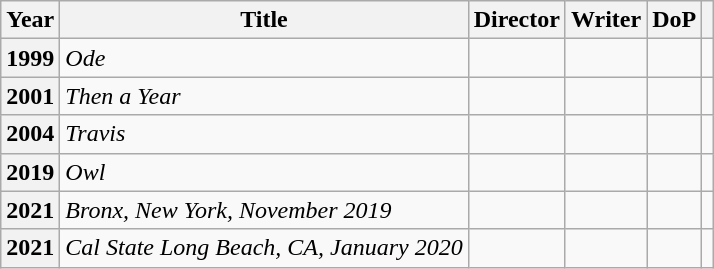<table class="wikitable plainrowheaders" style="margin-right: 0;">
<tr>
<th scope="col">Year</th>
<th scope="col">Title</th>
<th scope="col">Director</th>
<th scope="col">Writer</th>
<th scope="col">DoP</th>
<th scope="col"></th>
</tr>
<tr>
<th scope="row">1999</th>
<td><em>Ode</em></td>
<td></td>
<td></td>
<td></td>
<td align=center></td>
</tr>
<tr>
<th scope="row">2001</th>
<td><em>Then a Year</em></td>
<td></td>
<td></td>
<td></td>
<td align=center></td>
</tr>
<tr>
<th scope="row">2004</th>
<td><em>Travis</em></td>
<td></td>
<td></td>
<td></td>
<td align=center></td>
</tr>
<tr>
<th scope="row">2019</th>
<td><em>Owl</em></td>
<td></td>
<td></td>
<td></td>
<td></td>
</tr>
<tr>
<th scope="row">2021</th>
<td><em>Bronx, New York, November 2019</em></td>
<td></td>
<td></td>
<td></td>
<td></td>
</tr>
<tr>
<th scope="row">2021</th>
<td><em>Cal State Long Beach, CA, January 2020</em></td>
<td></td>
<td></td>
<td></td>
<td></td>
</tr>
</table>
